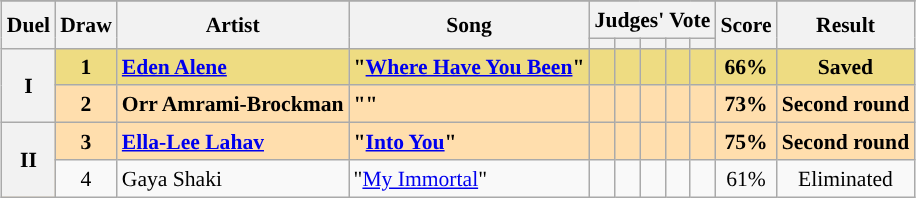<table class="sortable wikitable" style="margin: 1em auto 1em auto; text-align:center; font-size:90%; line-height:18px;">
<tr>
</tr>
<tr>
<th rowspan="2" class="unsortable">Duel</th>
<th rowspan="2">Draw</th>
<th rowspan="2">Artist</th>
<th rowspan="2">Song</th>
<th colspan="5" class="unsortable">Judges' Vote</th>
<th rowspan="2">Score</th>
<th rowspan="2">Result</th>
</tr>
<tr>
<th class="unsortable"></th>
<th class="unsortable"></th>
<th class="unsortable"></th>
<th class="unsortable"></th>
<th class="unsortable"></th>
</tr>
<tr style="font-weight:bold; background:#eedc82;">
<th rowspan="2">I</th>
<td>1</td>
<td align="left"><a href='#'>Eden Alene</a></td>
<td align="left">"<a href='#'>Where Have You Been</a>"</td>
<td></td>
<td></td>
<td></td>
<td></td>
<td></td>
<td>66%</td>
<td>Saved</td>
</tr>
<tr style="font-weight:bold; background:navajowhite;">
<td>2</td>
<td align="left">Orr Amrami-Brockman</td>
<td align="left">""</td>
<td></td>
<td></td>
<td></td>
<td></td>
<td></td>
<td>73%</td>
<td>Second round</td>
</tr>
<tr style="font-weight:bold; background:navajowhite;">
<th rowspan="2">II</th>
<td>3</td>
<td align="left"><a href='#'>Ella-Lee Lahav</a></td>
<td align="left">"<a href='#'>Into You</a>"</td>
<td></td>
<td></td>
<td></td>
<td></td>
<td></td>
<td>75%</td>
<td>Second round</td>
</tr>
<tr>
<td>4</td>
<td align="left">Gaya Shaki</td>
<td align="left">"<a href='#'>My Immortal</a>"</td>
<td></td>
<td></td>
<td></td>
<td></td>
<td></td>
<td>61%</td>
<td>Eliminated</td>
</tr>
</table>
